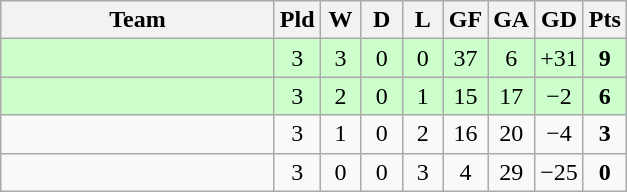<table class="wikitable" style="text-align: center;">
<tr>
<th width="175">Team</th>
<th width="20">Pld</th>
<th width="20">W</th>
<th width="20">D</th>
<th width="20">L</th>
<th width="20">GF</th>
<th width="20">GA</th>
<th width="20">GD</th>
<th width="20">Pts</th>
</tr>
<tr bgcolor=#ccffcc>
<td align=left></td>
<td>3</td>
<td>3</td>
<td>0</td>
<td>0</td>
<td>37</td>
<td>6</td>
<td>+31</td>
<td><strong>9</strong></td>
</tr>
<tr bgcolor=#ccffcc>
<td align=left></td>
<td>3</td>
<td>2</td>
<td>0</td>
<td>1</td>
<td>15</td>
<td>17</td>
<td>−2</td>
<td><strong>6</strong></td>
</tr>
<tr>
<td align=left></td>
<td>3</td>
<td>1</td>
<td>0</td>
<td>2</td>
<td>16</td>
<td>20</td>
<td>−4</td>
<td><strong>3</strong></td>
</tr>
<tr>
<td align=left></td>
<td>3</td>
<td>0</td>
<td>0</td>
<td>3</td>
<td>4</td>
<td>29</td>
<td>−25</td>
<td><strong>0</strong></td>
</tr>
</table>
